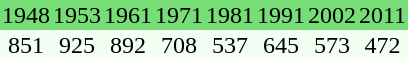<table align="center" cellspacing="0" style="background:#f3fff3">
<tr bgcolor="#77dd77">
<td align="center">1948</td>
<td align="center">1953</td>
<td align="center">1961</td>
<td align="center">1971</td>
<td align="center">1981</td>
<td align="center">1991</td>
<td align="center">2002</td>
<td align="center">2011</td>
</tr>
<tr>
<td align="center">851</td>
<td align="center">925</td>
<td align="center">892</td>
<td align="center">708</td>
<td align="center">537</td>
<td align="center">645</td>
<td align="center">573</td>
<td align="center">472</td>
</tr>
</table>
